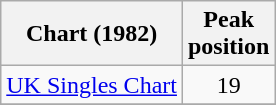<table class="wikitable">
<tr>
<th>Chart (1982)</th>
<th>Peak<br>position</th>
</tr>
<tr>
<td align="left"><a href='#'>UK Singles Chart</a></td>
<td align="center">19</td>
</tr>
<tr>
</tr>
</table>
